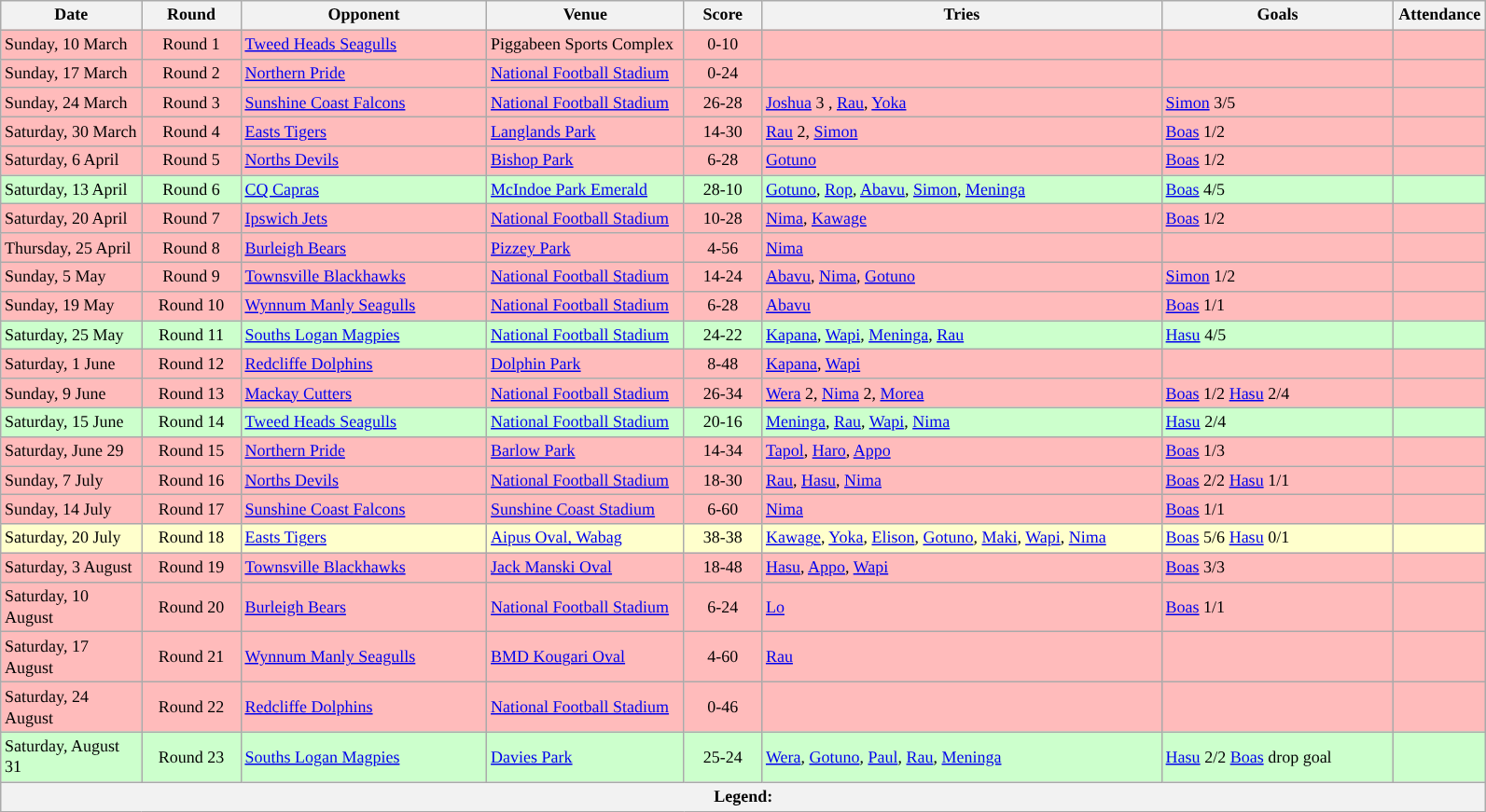<table class="wikitable" style="font-size:75%;">
<tr>
<th style="width:95px;">Date</th>
<th style="width:65px;">Round</th>
<th style="width:170px;">Opponent</th>
<th style="width:135px;">Venue</th>
<th style="width:50px;">Score</th>
<th style="width:280px;">Tries</th>
<th style="width:160px;">Goals</th>
<th style="width:60px;">Attendance</th>
</tr>
<tr style="background:#FFBBBB">
<td>Sunday, 10 March</td>
<td style="text-align:center;">Round 1</td>
<td> <a href='#'>Tweed Heads Seagulls</a></td>
<td>Piggabeen Sports Complex</td>
<td style=text-align:center;">0-10</td>
<td></td>
<td></td>
<td style="text-align:center;"></td>
</tr>
<tr style="background:#FFBBBB">
<td>Sunday, 17 March</td>
<td style="text-align:center;">Round 2</td>
<td> <a href='#'>Northern Pride</a></td>
<td><a href='#'>National Football Stadium</a></td>
<td style="text-align:center;">0-24</td>
<td></td>
<td></td>
<td style="text-align:center;"></td>
</tr>
<tr style="background:#FFBBBB">
<td>Sunday, 24 March</td>
<td style="text-align:center;">Round 3</td>
<td> <a href='#'>Sunshine Coast Falcons</a></td>
<td><a href='#'>National Football Stadium</a></td>
<td style="text-align:center;">26-28</td>
<td><a href='#'>Joshua</a> 3 , <a href='#'>Rau</a>, <a href='#'>Yoka</a></td>
<td><a href='#'>Simon</a> 3/5</td>
<td style="text-align:center;"></td>
</tr>
<tr style="background:#FFBBBB">
<td>Saturday, 30 March</td>
<td style="text-align:center;">Round 4</td>
<td> <a href='#'>Easts Tigers</a></td>
<td><a href='#'>Langlands Park</a></td>
<td style="text-align:center;">14-30</td>
<td><a href='#'>Rau</a> 2, <a href='#'>Simon</a></td>
<td><a href='#'>Boas</a> 1/2</td>
<td style="text-align:center;"></td>
</tr>
<tr style="background:#FFBBBB">
<td>Saturday, 6 April</td>
<td style="text-align:center;">Round 5</td>
<td> <a href='#'>Norths Devils</a></td>
<td><a href='#'>Bishop Park</a></td>
<td style="text-align:center;">6-28</td>
<td><a href='#'>Gotuno</a></td>
<td><a href='#'>Boas</a> 1/2</td>
<td style="text-align:center;"></td>
</tr>
<tr style="background:#CCFFCC">
<td>Saturday, 13 April</td>
<td style="text-align:center;">Round 6</td>
<td> <a href='#'>CQ Capras</a></td>
<td><a href='#'>McIndoe Park Emerald</a></td>
<td style="text-align:center;">28-10</td>
<td><a href='#'>Gotuno</a>, <a href='#'>Rop</a>, <a href='#'>Abavu</a>, <a href='#'>Simon</a>, <a href='#'>Meninga</a></td>
<td><a href='#'>Boas</a> 4/5</td>
<td style="text-align:center;"></td>
</tr>
<tr style="background:#FFBBBB">
<td>Saturday, 20 April</td>
<td style="text-align:center;">Round 7</td>
<td> <a href='#'>Ipswich Jets</a></td>
<td><a href='#'>National Football Stadium</a></td>
<td style="text-align:center;">10-28</td>
<td><a href='#'>Nima</a>, <a href='#'>Kawage</a></td>
<td><a href='#'>Boas</a> 1/2</td>
<td style="text-align:center;"></td>
</tr>
<tr style="background:#FFBBBB">
<td>Thursday, 25 April</td>
<td style="text-align:center;">Round 8</td>
<td> <a href='#'>Burleigh Bears</a></td>
<td><a href='#'>Pizzey Park</a></td>
<td style="text-align:center;">4-56</td>
<td><a href='#'>Nima</a></td>
<td></td>
<td style="text-align:center;"></td>
</tr>
<tr style="background:#FFBBBB">
<td>Sunday, 5 May</td>
<td style="text-align:center;">Round 9</td>
<td> <a href='#'>Townsville Blackhawks</a></td>
<td><a href='#'>National Football Stadium</a></td>
<td style="text-align:center;">14-24</td>
<td><a href='#'>Abavu</a>, <a href='#'>Nima</a>, <a href='#'>Gotuno</a></td>
<td><a href='#'>Simon</a> 1/2</td>
<td style="text-align:center;"></td>
</tr>
<tr style="background:#FFBBBB">
<td>Sunday, 19 May</td>
<td style="text-align:center;">Round 10</td>
<td> <a href='#'>Wynnum Manly Seagulls</a></td>
<td><a href='#'>National Football Stadium</a></td>
<td style="text-align:center;">6-28</td>
<td><a href='#'>Abavu</a></td>
<td><a href='#'>Boas</a> 1/1</td>
<td style="text-align:center;"></td>
</tr>
<tr style="background:#CCFFCC">
<td>Saturday, 25 May</td>
<td style="text-align:center;">Round 11</td>
<td> <a href='#'>Souths Logan Magpies</a></td>
<td><a href='#'>National Football Stadium</a></td>
<td style="text-align:center;">24-22</td>
<td><a href='#'>Kapana</a>, <a href='#'>Wapi</a>, <a href='#'>Meninga</a>, <a href='#'>Rau</a></td>
<td><a href='#'>Hasu</a> 4/5</td>
<td style="text-align:center;"></td>
</tr>
<tr style="background:#FFBBBB">
<td>Saturday, 1 June</td>
<td style="text-align:center;">Round 12</td>
<td> <a href='#'>Redcliffe Dolphins</a></td>
<td><a href='#'>Dolphin Park</a></td>
<td style="text-align:center;">8-48</td>
<td><a href='#'>Kapana</a>, <a href='#'>Wapi</a></td>
<td></td>
<td style="text-align:center;"></td>
</tr>
<tr style="background:#FFBBBB">
<td>Sunday, 9 June</td>
<td style="text-align:center;">Round 13</td>
<td> <a href='#'>Mackay Cutters</a></td>
<td><a href='#'>National Football Stadium</a></td>
<td style="text-align:center;">26-34</td>
<td><a href='#'>Wera</a> 2, <a href='#'>Nima</a> 2, <a href='#'>Morea</a></td>
<td><a href='#'>Boas</a> 1/2 <a href='#'>Hasu</a> 2/4</td>
<td style="text-align:center;"></td>
</tr>
<tr style="background:#CCFFCC">
<td>Saturday, 15 June</td>
<td style="text-align:center;">Round 14</td>
<td> <a href='#'>Tweed Heads Seagulls</a></td>
<td><a href='#'>National Football Stadium</a></td>
<td style="text-align:center;">20-16</td>
<td><a href='#'>Meninga</a>, <a href='#'>Rau</a>, <a href='#'>Wapi</a>, <a href='#'>Nima</a></td>
<td><a href='#'>Hasu</a> 2/4</td>
<td style="text-align:center;"></td>
</tr>
<tr style="background:#FFBBBB">
<td>Saturday, June 29</td>
<td style="text-align:center;">Round 15</td>
<td> <a href='#'>Northern Pride</a></td>
<td><a href='#'>Barlow Park</a></td>
<td style="text-align:center;">14-34</td>
<td><a href='#'>Tapol</a>, <a href='#'>Haro</a>, <a href='#'>Appo</a></td>
<td><a href='#'>Boas</a> 1/3</td>
<td style="text-align:center;"></td>
</tr>
<tr style="background:#FFBBBB">
<td>Sunday, 7 July</td>
<td style="text-align:center;">Round 16</td>
<td> <a href='#'>Norths Devils</a></td>
<td><a href='#'>National Football Stadium</a></td>
<td style="text-align:center;">18-30</td>
<td><a href='#'>Rau</a>, <a href='#'>Hasu</a>, <a href='#'>Nima</a></td>
<td><a href='#'>Boas</a> 2/2 <a href='#'>Hasu</a> 1/1</td>
<td style="text-align:center;"></td>
</tr>
<tr style="background:#FFBBBB">
<td>Sunday, 14 July</td>
<td style="text-align:center;">Round 17</td>
<td> <a href='#'>Sunshine Coast Falcons</a></td>
<td><a href='#'>Sunshine Coast Stadium</a></td>
<td style="text-align:center;">6-60</td>
<td><a href='#'>Nima</a></td>
<td><a href='#'>Boas</a> 1/1</td>
<td style="text-align:center;"></td>
</tr>
<tr style="background:#FFFFCC">
<td>Saturday, 20 July</td>
<td style="text-align:center;">Round 18</td>
<td> <a href='#'>Easts Tigers </a></td>
<td><a href='#'>Aipus Oval, Wabag</a></td>
<td style="text-align:center;">38-38</td>
<td><a href='#'>Kawage</a>, <a href='#'>Yoka</a>, <a href='#'>Elison</a>, <a href='#'>Gotuno</a>, <a href='#'>Maki</a>, <a href='#'>Wapi</a>, <a href='#'>Nima</a></td>
<td><a href='#'>Boas</a> 5/6 <a href='#'>Hasu</a> 0/1</td>
<td style="text-align:center;"></td>
</tr>
<tr style="background:#FFBBBB">
<td>Saturday, 3 August</td>
<td style="text-align:center;">Round 19</td>
<td> <a href='#'>Townsville Blackhawks</a></td>
<td><a href='#'>Jack Manski Oval</a></td>
<td style="text-align:center;">18-48</td>
<td><a href='#'>Hasu</a>, <a href='#'>Appo</a>, <a href='#'>Wapi</a></td>
<td><a href='#'>Boas</a> 3/3</td>
<td style="text-align:center;"></td>
</tr>
<tr style="background:#FFBBBB">
<td>Saturday, 10 August</td>
<td style="text-align:center;">Round 20</td>
<td> <a href='#'>Burleigh Bears</a></td>
<td><a href='#'>National Football Stadium</a></td>
<td style="text-align:center;">6-24</td>
<td><a href='#'>Lo</a></td>
<td><a href='#'>Boas</a> 1/1</td>
<td style="text-align:center;"></td>
</tr>
<tr style="background:#FFBBBB">
<td>Saturday, 17 August</td>
<td style="text-align:center;">Round 21</td>
<td> <a href='#'>Wynnum Manly Seagulls</a></td>
<td><a href='#'>BMD Kougari Oval</a></td>
<td style="text-align:center;">4-60</td>
<td><a href='#'>Rau</a></td>
<td></td>
<td style="text-align:center;"></td>
</tr>
<tr style="background:#FFBBBB">
<td>Saturday, 24 August</td>
<td style="text-align:center;">Round 22</td>
<td> <a href='#'>Redcliffe Dolphins</a></td>
<td><a href='#'>National Football Stadium</a></td>
<td style="text-align:center;">0-46</td>
<td></td>
<td></td>
<td style="text-align:center;"></td>
</tr>
<tr style="background:#CCFFCC">
<td>Saturday, August 31</td>
<td style="text-align:center;">Round 23</td>
<td> <a href='#'>Souths Logan Magpies</a></td>
<td><a href='#'>Davies Park</a></td>
<td style="text-align:center;">25-24</td>
<td><a href='#'>Wera</a>, <a href='#'>Gotuno</a>, <a href='#'>Paul</a>, <a href='#'>Rau</a>, <a href='#'>Meninga</a></td>
<td><a href='#'>Hasu</a> 2/2 <a href='#'>Boas</a> drop goal</td>
<td style="text-align:center;"></td>
</tr>
<tr>
<th colspan="11"><strong>Legend</strong>:    </th>
</tr>
</table>
